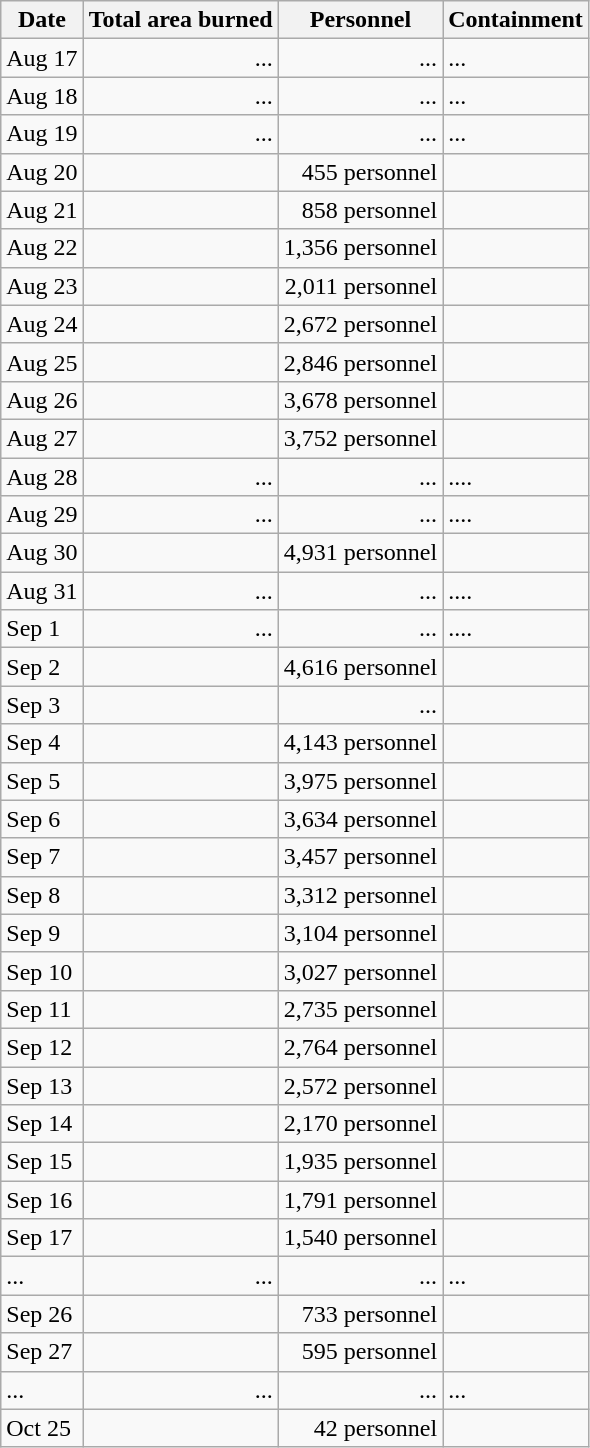<table class="wikitable" style="text-align: right;">
<tr>
<th>Date</th>
<th>Total area burned</th>
<th>Personnel</th>
<th>Containment</th>
</tr>
<tr>
<td style="text-align: left;">Aug 17</td>
<td>...</td>
<td>...</td>
<td style="text-align: left;">...</td>
</tr>
<tr>
<td style="text-align: left;">Aug 18</td>
<td>...</td>
<td>...</td>
<td style="text-align: left;">...</td>
</tr>
<tr>
<td style="text-align: left;">Aug 19</td>
<td>...</td>
<td>...</td>
<td style="text-align: left;">...</td>
</tr>
<tr>
<td style="text-align: left;">Aug 20</td>
<td></td>
<td>455 personnel</td>
<td style="text-align: left;"></td>
</tr>
<tr>
<td style="text-align: left;">Aug 21</td>
<td></td>
<td>858 personnel</td>
<td style="text-align: left;"></td>
</tr>
<tr>
<td style="text-align: left;">Aug 22</td>
<td></td>
<td>1,356 personnel</td>
<td style="text-align: left;"></td>
</tr>
<tr>
<td style="text-align: left;">Aug 23</td>
<td></td>
<td>2,011 personnel</td>
<td style="text-align: left;"></td>
</tr>
<tr>
<td style="text-align: left;">Aug 24</td>
<td></td>
<td>2,672 personnel</td>
<td style="text-align: left;"></td>
</tr>
<tr>
<td style="text-align: left;">Aug 25</td>
<td></td>
<td>2,846 personnel</td>
<td style="text-align: left;"></td>
</tr>
<tr>
<td style="text-align: left;">Aug 26</td>
<td></td>
<td>3,678 personnel</td>
<td style="text-align: left;"></td>
</tr>
<tr>
<td style="text-align: left;">Aug 27</td>
<td></td>
<td>3,752 personnel</td>
<td style="text-align: left;"></td>
</tr>
<tr>
<td style="text-align: left;">Aug 28</td>
<td>...</td>
<td>...</td>
<td style="text-align: left;">....</td>
</tr>
<tr>
<td style="text-align: left;">Aug 29</td>
<td>...</td>
<td>...</td>
<td style="text-align: left;">....</td>
</tr>
<tr>
<td style="text-align: left;">Aug 30</td>
<td></td>
<td>4,931 personnel</td>
<td style="text-align: left;"></td>
</tr>
<tr>
<td style="text-align: left;">Aug 31</td>
<td>...</td>
<td>...</td>
<td style="text-align: left;">....</td>
</tr>
<tr>
<td style="text-align: left;">Sep 1</td>
<td>...</td>
<td>...</td>
<td style="text-align: left;">....</td>
</tr>
<tr>
<td style="text-align: left;">Sep 2</td>
<td></td>
<td>4,616 personnel</td>
<td style="text-align: left;"></td>
</tr>
<tr>
<td style="text-align: left;">Sep 3</td>
<td></td>
<td>...</td>
<td style="text-align: left;"></td>
</tr>
<tr>
<td style="text-align: left;">Sep 4</td>
<td></td>
<td>4,143 personnel</td>
<td style="text-align: left;"></td>
</tr>
<tr>
<td style="text-align: left;">Sep 5</td>
<td></td>
<td>3,975 personnel</td>
<td style="text-align: left;"></td>
</tr>
<tr>
<td style="text-align: left;">Sep 6</td>
<td></td>
<td>3,634 personnel</td>
<td style="text-align: left;"></td>
</tr>
<tr>
<td style="text-align: left;">Sep 7</td>
<td></td>
<td>3,457 personnel</td>
<td style="text-align: left;"></td>
</tr>
<tr>
<td style="text-align: left;">Sep 8</td>
<td></td>
<td>3,312 personnel</td>
<td style="text-align: left;"></td>
</tr>
<tr>
<td style="text-align: left;">Sep 9</td>
<td></td>
<td>3,104 personnel</td>
<td style="text-align: left;"></td>
</tr>
<tr>
<td style="text-align: left;">Sep 10</td>
<td></td>
<td>3,027 personnel</td>
<td style="text-align: left;"></td>
</tr>
<tr>
<td style="text-align: left;">Sep 11</td>
<td></td>
<td>2,735 personnel</td>
<td style="text-align: left;"></td>
</tr>
<tr>
<td style="text-align: left;">Sep 12</td>
<td></td>
<td>2,764 personnel</td>
<td style="text-align: left;"></td>
</tr>
<tr>
<td style="text-align: left;">Sep 13</td>
<td></td>
<td>2,572 personnel</td>
<td style="text-align: left;"></td>
</tr>
<tr>
<td style="text-align: left;">Sep 14</td>
<td></td>
<td>2,170 personnel</td>
<td style="text-align: left;"></td>
</tr>
<tr>
<td style="text-align: left;">Sep 15</td>
<td></td>
<td>1,935 personnel</td>
<td style="text-align: left;"></td>
</tr>
<tr>
<td style="text-align: left;">Sep 16</td>
<td></td>
<td>1,791 personnel</td>
<td style="text-align: left;"></td>
</tr>
<tr>
<td style="text-align: left;">Sep 17</td>
<td></td>
<td>1,540 personnel</td>
<td style="text-align: left;"></td>
</tr>
<tr>
<td style="text-align: left;">...</td>
<td>...</td>
<td>...</td>
<td style="text-align: left;">...</td>
</tr>
<tr>
<td style="text-align: left;">Sep 26</td>
<td></td>
<td>733 personnel</td>
<td style="text-align: left;"></td>
</tr>
<tr>
<td style="text-align: left;">Sep 27</td>
<td></td>
<td>595 personnel</td>
<td style="text-align: left;"></td>
</tr>
<tr>
<td style="text-align: left;">...</td>
<td>...</td>
<td>...</td>
<td style="text-align: left;">...</td>
</tr>
<tr>
<td style="text-align: left;">Oct 25</td>
<td></td>
<td>42 personnel</td>
<td style="text-align: left;"></td>
</tr>
</table>
